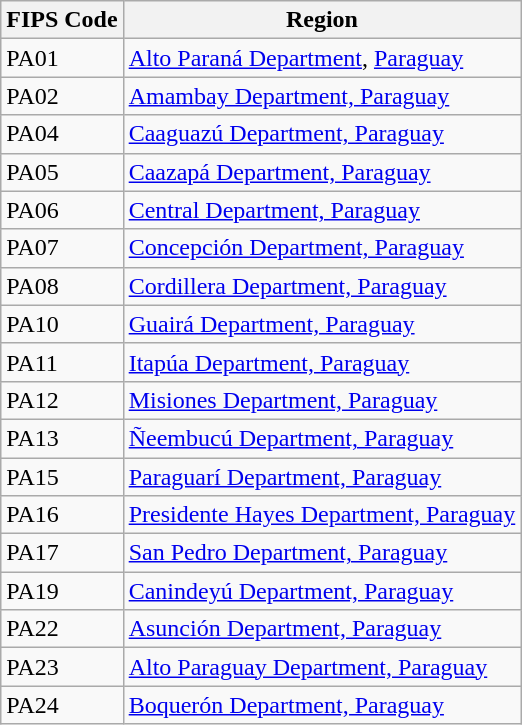<table class="wikitable">
<tr>
<th>FIPS Code</th>
<th>Region</th>
</tr>
<tr>
<td>PA01</td>
<td><a href='#'>Alto Paraná Department</a>, <a href='#'>Paraguay</a></td>
</tr>
<tr>
<td>PA02</td>
<td><a href='#'>Amambay Department, Paraguay</a></td>
</tr>
<tr>
<td>PA04</td>
<td><a href='#'>Caaguazú Department, Paraguay</a></td>
</tr>
<tr>
<td>PA05</td>
<td><a href='#'>Caazapá Department, Paraguay</a></td>
</tr>
<tr>
<td>PA06</td>
<td><a href='#'>Central Department, Paraguay</a></td>
</tr>
<tr>
<td>PA07</td>
<td><a href='#'>Concepción Department, Paraguay</a></td>
</tr>
<tr>
<td>PA08</td>
<td><a href='#'>Cordillera Department, Paraguay</a></td>
</tr>
<tr>
<td>PA10</td>
<td><a href='#'>Guairá Department, Paraguay</a></td>
</tr>
<tr>
<td>PA11</td>
<td><a href='#'>Itapúa Department, Paraguay</a></td>
</tr>
<tr>
<td>PA12</td>
<td><a href='#'>Misiones Department, Paraguay</a></td>
</tr>
<tr>
<td>PA13</td>
<td><a href='#'>Ñeembucú Department, Paraguay</a></td>
</tr>
<tr>
<td>PA15</td>
<td><a href='#'>Paraguarí Department, Paraguay</a></td>
</tr>
<tr>
<td>PA16</td>
<td><a href='#'>Presidente Hayes Department, Paraguay</a></td>
</tr>
<tr>
<td>PA17</td>
<td><a href='#'>San Pedro Department, Paraguay</a></td>
</tr>
<tr>
<td>PA19</td>
<td><a href='#'>Canindeyú Department, Paraguay</a></td>
</tr>
<tr>
<td>PA22</td>
<td><a href='#'>Asunción Department, Paraguay</a></td>
</tr>
<tr>
<td>PA23</td>
<td><a href='#'>Alto Paraguay Department, Paraguay</a></td>
</tr>
<tr>
<td>PA24</td>
<td><a href='#'>Boquerón Department, Paraguay</a></td>
</tr>
</table>
